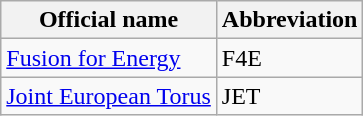<table class="wikitable">
<tr>
<th>Official name</th>
<th>Abbreviation</th>
</tr>
<tr>
<td><a href='#'>Fusion for Energy</a></td>
<td>F4E</td>
</tr>
<tr>
<td><a href='#'>Joint European Torus</a></td>
<td>JET</td>
</tr>
</table>
